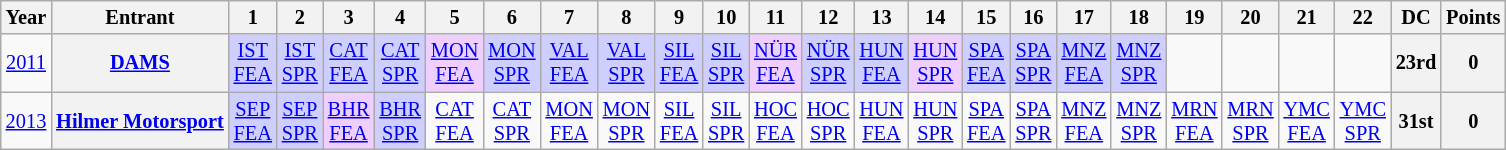<table class="wikitable" style="text-align:center; font-size:85%">
<tr>
<th>Year</th>
<th>Entrant</th>
<th>1</th>
<th>2</th>
<th>3</th>
<th>4</th>
<th>5</th>
<th>6</th>
<th>7</th>
<th>8</th>
<th>9</th>
<th>10</th>
<th>11</th>
<th>12</th>
<th>13</th>
<th>14</th>
<th>15</th>
<th>16</th>
<th>17</th>
<th>18</th>
<th>19</th>
<th>20</th>
<th>21</th>
<th>22</th>
<th>DC</th>
<th>Points</th>
</tr>
<tr>
<td><a href='#'>2011</a></td>
<th><a href='#'>DAMS</a></th>
<td style="background:#CFCFFF;"><a href='#'>IST<br>FEA</a><br></td>
<td style="background:#CFCFFF;"><a href='#'>IST<br>SPR</a><br></td>
<td style="background:#CFCFFF;"><a href='#'>CAT<br>FEA</a><br></td>
<td style="background:#CFCFFF;"><a href='#'>CAT<br>SPR</a><br></td>
<td style="background:#EFCFFF;"><a href='#'>MON<br>FEA</a><br></td>
<td style="background:#CFCFFF;"><a href='#'>MON<br>SPR</a><br></td>
<td style="background:#CFCFFF;"><a href='#'>VAL<br>FEA</a><br></td>
<td style="background:#CFCFFF;"><a href='#'>VAL<br>SPR</a><br></td>
<td style="background:#CFCFFF;"><a href='#'>SIL<br>FEA</a><br></td>
<td style="background:#CFCFFF;"><a href='#'>SIL<br>SPR</a><br></td>
<td style="background:#EFCFFF;"><a href='#'>NÜR<br>FEA</a><br></td>
<td style="background:#CFCFFF;"><a href='#'>NÜR<br>SPR</a><br></td>
<td style="background:#CFCFFF;"><a href='#'>HUN<br>FEA</a><br></td>
<td style="background:#EFCFFF;"><a href='#'>HUN<br>SPR</a><br></td>
<td style="background:#CFCFFF;"><a href='#'>SPA<br>FEA</a><br></td>
<td style="background:#CFCFFF;"><a href='#'>SPA<br>SPR</a><br></td>
<td style="background:#CFCFFF;"><a href='#'>MNZ<br>FEA</a><br></td>
<td style="background:#CFCFFF;"><a href='#'>MNZ<br>SPR</a><br></td>
<td></td>
<td></td>
<td></td>
<td></td>
<th>23rd</th>
<th>0</th>
</tr>
<tr>
<td><a href='#'>2013</a></td>
<th nowrap><a href='#'>Hilmer Motorsport</a></th>
<td style="background:#CFCFFF;"><a href='#'>SEP<br>FEA</a><br></td>
<td style="background:#CFCFFF;"><a href='#'>SEP<br>SPR</a><br></td>
<td style="background:#EFCFFF;"><a href='#'>BHR<br>FEA</a><br></td>
<td style="background:#CFCFFF;"><a href='#'>BHR<br>SPR</a><br></td>
<td><a href='#'>CAT<br>FEA</a></td>
<td><a href='#'>CAT<br>SPR</a></td>
<td><a href='#'>MON<br>FEA</a></td>
<td><a href='#'>MON<br>SPR</a></td>
<td><a href='#'>SIL<br>FEA</a></td>
<td><a href='#'>SIL<br>SPR</a></td>
<td><a href='#'>HOC<br>FEA</a></td>
<td><a href='#'>HOC<br>SPR</a></td>
<td><a href='#'>HUN<br>FEA</a></td>
<td><a href='#'>HUN<br>SPR</a></td>
<td><a href='#'>SPA<br>FEA</a></td>
<td><a href='#'>SPA<br>SPR</a></td>
<td><a href='#'>MNZ<br>FEA</a></td>
<td><a href='#'>MNZ<br>SPR</a></td>
<td><a href='#'>MRN<br>FEA</a></td>
<td><a href='#'>MRN<br>SPR</a></td>
<td><a href='#'>YMC<br>FEA</a></td>
<td><a href='#'>YMC<br>SPR</a></td>
<th>31st</th>
<th>0</th>
</tr>
</table>
